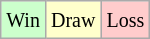<table class="wikitable">
<tr>
<td style="background-color: #CCFFCC;"><small>Win</small></td>
<td style="background-color: #FFFFCC;"><small>Draw</small></td>
<td style="background-color: #FFCCCC;"><small>Loss</small></td>
</tr>
</table>
